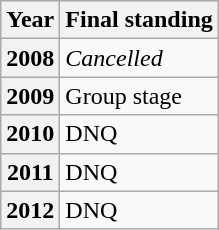<table class="wikitable">
<tr style="text-align:center;" |>
<th>Year</th>
<th>Final standing</th>
</tr>
<tr>
<th>2008</th>
<td><em>Cancelled</em></td>
</tr>
<tr>
<th>2009</th>
<td>Group stage</td>
</tr>
<tr>
<th>2010</th>
<td>DNQ</td>
</tr>
<tr>
<th>2011</th>
<td>DNQ</td>
</tr>
<tr>
<th>2012</th>
<td>DNQ</td>
</tr>
</table>
